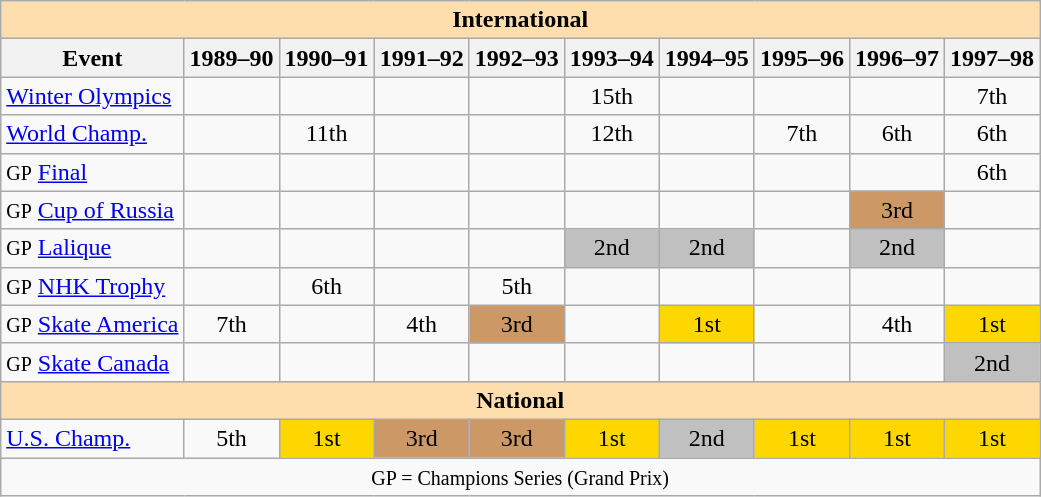<table class="wikitable" style="text-align:center">
<tr>
<th style="background-color: #ffdead; " colspan=10 align=center><strong>International</strong></th>
</tr>
<tr>
<th>Event</th>
<th>1989–90</th>
<th>1990–91</th>
<th>1991–92</th>
<th>1992–93</th>
<th>1993–94</th>
<th>1994–95</th>
<th>1995–96</th>
<th>1996–97</th>
<th>1997–98</th>
</tr>
<tr>
<td align=left><a href='#'>Winter Olympics</a></td>
<td></td>
<td></td>
<td></td>
<td></td>
<td>15th</td>
<td></td>
<td></td>
<td></td>
<td>7th</td>
</tr>
<tr>
<td align=left><a href='#'>World Champ.</a></td>
<td></td>
<td>11th</td>
<td></td>
<td></td>
<td>12th</td>
<td></td>
<td>7th</td>
<td>6th</td>
<td>6th</td>
</tr>
<tr>
<td align=left><small>GP</small> <a href='#'>Final</a></td>
<td></td>
<td></td>
<td></td>
<td></td>
<td></td>
<td></td>
<td></td>
<td></td>
<td>6th</td>
</tr>
<tr>
<td align=left><small>GP</small> <a href='#'>Cup of Russia</a></td>
<td></td>
<td></td>
<td></td>
<td></td>
<td></td>
<td></td>
<td></td>
<td bgcolor=cc9966>3rd</td>
<td></td>
</tr>
<tr>
<td align=left><small>GP</small> <a href='#'>Lalique</a></td>
<td></td>
<td></td>
<td></td>
<td></td>
<td bgcolor=silver>2nd</td>
<td bgcolor=silver>2nd</td>
<td></td>
<td bgcolor=silver>2nd</td>
<td></td>
</tr>
<tr>
<td align=left><small>GP</small> <a href='#'>NHK Trophy</a></td>
<td></td>
<td>6th</td>
<td></td>
<td>5th</td>
<td></td>
<td></td>
<td></td>
<td></td>
<td></td>
</tr>
<tr>
<td align=left><small>GP</small> <a href='#'>Skate America</a></td>
<td>7th</td>
<td></td>
<td>4th</td>
<td bgcolor=cc9966>3rd</td>
<td></td>
<td bgcolor=gold>1st</td>
<td></td>
<td>4th</td>
<td bgcolor=gold>1st</td>
</tr>
<tr>
<td align=left><small>GP</small> <a href='#'>Skate Canada</a></td>
<td></td>
<td></td>
<td></td>
<td></td>
<td></td>
<td></td>
<td></td>
<td></td>
<td bgcolor=silver>2nd</td>
</tr>
<tr>
<th style="background-color: #ffdead; " colspan=10 align=center><strong>National</strong></th>
</tr>
<tr>
<td align=left><a href='#'>U.S. Champ.</a></td>
<td>5th</td>
<td bgcolor=gold>1st</td>
<td bgcolor=cc9966>3rd</td>
<td bgcolor=cc9966>3rd</td>
<td bgcolor=gold>1st</td>
<td bgcolor=silver>2nd</td>
<td bgcolor=gold>1st</td>
<td bgcolor=gold>1st</td>
<td bgcolor=gold>1st</td>
</tr>
<tr>
<td colspan=10 align=center><small> GP = Champions Series (Grand Prix) </small></td>
</tr>
</table>
